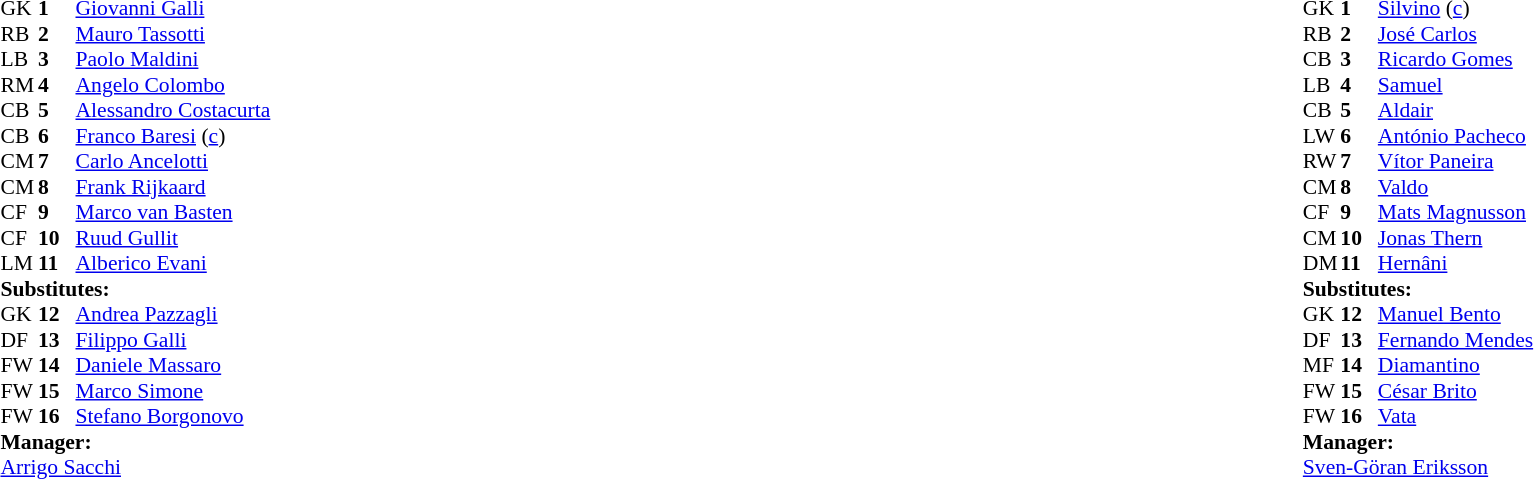<table width="100%">
<tr>
<td valign="top" width="40%"><br><table style="font-size:90%" cellspacing="0" cellpadding="0">
<tr>
<th width=25></th>
<th width=25></th>
</tr>
<tr>
<td>GK</td>
<td><strong>1</strong></td>
<td> <a href='#'>Giovanni Galli</a></td>
</tr>
<tr>
<td>RB</td>
<td><strong>2</strong></td>
<td> <a href='#'>Mauro Tassotti</a></td>
</tr>
<tr>
<td>LB</td>
<td><strong>3</strong></td>
<td> <a href='#'>Paolo Maldini</a></td>
</tr>
<tr>
<td>RM</td>
<td><strong>4</strong></td>
<td> <a href='#'>Angelo Colombo</a></td>
<td></td>
<td></td>
</tr>
<tr>
<td>CB</td>
<td><strong>5</strong></td>
<td> <a href='#'>Alessandro Costacurta</a></td>
</tr>
<tr>
<td>CB</td>
<td><strong>6</strong></td>
<td> <a href='#'>Franco Baresi</a> (<a href='#'>c</a>)</td>
</tr>
<tr>
<td>CM</td>
<td><strong>7</strong></td>
<td> <a href='#'>Carlo Ancelotti</a></td>
<td></td>
<td></td>
</tr>
<tr>
<td>CM</td>
<td><strong>8</strong></td>
<td> <a href='#'>Frank Rijkaard</a></td>
</tr>
<tr>
<td>CF</td>
<td><strong>9</strong></td>
<td> <a href='#'>Marco van Basten</a></td>
</tr>
<tr>
<td>CF</td>
<td><strong>10</strong></td>
<td> <a href='#'>Ruud Gullit</a></td>
</tr>
<tr>
<td>LM</td>
<td><strong>11</strong></td>
<td> <a href='#'>Alberico Evani</a></td>
</tr>
<tr>
<td colspan=3><strong>Substitutes:</strong></td>
</tr>
<tr>
<td>GK</td>
<td><strong>12</strong></td>
<td> <a href='#'>Andrea Pazzagli</a></td>
</tr>
<tr>
<td>DF</td>
<td><strong>13</strong></td>
<td> <a href='#'>Filippo Galli</a></td>
<td></td>
<td></td>
</tr>
<tr>
<td>FW</td>
<td><strong>14</strong></td>
<td> <a href='#'>Daniele Massaro</a></td>
<td></td>
<td></td>
</tr>
<tr>
<td>FW</td>
<td><strong>15</strong></td>
<td> <a href='#'>Marco Simone</a></td>
</tr>
<tr>
<td>FW</td>
<td><strong>16</strong></td>
<td> <a href='#'>Stefano Borgonovo</a></td>
</tr>
<tr>
<td colspan=3><strong>Manager:</strong></td>
</tr>
<tr>
<td colspan=4> <a href='#'>Arrigo Sacchi</a></td>
</tr>
</table>
</td>
<td valign="top"></td>
<td valign="top" width="50%"><br><table style="font-size: 90%; margin: auto;" cellspacing="0" cellpadding="0">
<tr>
<th width=25></th>
<th width=25></th>
</tr>
<tr>
<td>GK</td>
<td><strong>1</strong></td>
<td> <a href='#'>Silvino</a> (<a href='#'>c</a>)</td>
</tr>
<tr>
<td>RB</td>
<td><strong>2</strong></td>
<td> <a href='#'>José Carlos</a></td>
</tr>
<tr>
<td>CB</td>
<td><strong>3</strong></td>
<td> <a href='#'>Ricardo Gomes</a></td>
<td></td>
</tr>
<tr>
<td>LB</td>
<td><strong>4</strong></td>
<td> <a href='#'>Samuel</a></td>
</tr>
<tr>
<td>CB</td>
<td><strong>5</strong></td>
<td> <a href='#'>Aldair</a></td>
<td></td>
</tr>
<tr>
<td>LW</td>
<td><strong>6</strong></td>
<td> <a href='#'>António Pacheco</a></td>
<td></td>
<td></td>
</tr>
<tr>
<td>RW</td>
<td><strong>7</strong></td>
<td> <a href='#'>Vítor Paneira</a></td>
<td></td>
<td></td>
</tr>
<tr>
<td>CM</td>
<td><strong>8</strong></td>
<td> <a href='#'>Valdo</a></td>
</tr>
<tr>
<td>CF</td>
<td><strong>9</strong></td>
<td> <a href='#'>Mats Magnusson</a></td>
</tr>
<tr>
<td>CM</td>
<td><strong>10</strong></td>
<td> <a href='#'>Jonas Thern</a></td>
</tr>
<tr>
<td>DM</td>
<td><strong>11</strong></td>
<td> <a href='#'>Hernâni</a></td>
</tr>
<tr>
<td colspan=3><strong>Substitutes:</strong></td>
</tr>
<tr>
<td>GK</td>
<td><strong>12</strong></td>
<td> <a href='#'>Manuel Bento</a></td>
</tr>
<tr>
<td>DF</td>
<td><strong>13</strong></td>
<td> <a href='#'>Fernando Mendes</a></td>
</tr>
<tr>
<td>MF</td>
<td><strong>14</strong></td>
<td> <a href='#'>Diamantino</a></td>
</tr>
<tr>
<td>FW</td>
<td><strong>15</strong></td>
<td> <a href='#'>César Brito</a></td>
<td></td>
<td></td>
</tr>
<tr>
<td>FW</td>
<td><strong>16</strong></td>
<td> <a href='#'>Vata</a></td>
<td></td>
<td></td>
</tr>
<tr>
<td colspan=3><strong>Manager:</strong></td>
</tr>
<tr>
<td colspan=4> <a href='#'>Sven-Göran Eriksson</a></td>
</tr>
</table>
</td>
</tr>
</table>
